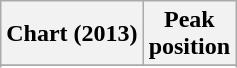<table class="wikitable sortable">
<tr>
<th>Chart (2013)</th>
<th>Peak<br>position</th>
</tr>
<tr>
</tr>
<tr>
</tr>
<tr>
</tr>
<tr>
</tr>
</table>
